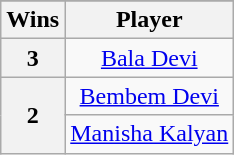<table class="wikitable" style="text-align:center">
<tr>
</tr>
<tr>
<th scope="col">Wins</th>
<th scope="col">Player</th>
</tr>
<tr>
<th scope=row>3</th>
<td><a href='#'>Bala Devi</a></td>
</tr>
<tr>
<th scope=row rowspan="2">2</th>
<td><a href='#'>Bembem Devi</a></td>
</tr>
<tr>
<td><a href='#'>Manisha Kalyan</a></td>
</tr>
</table>
